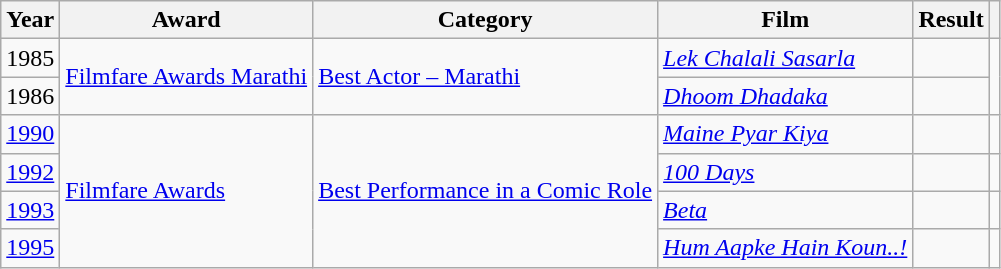<table class="wikitable plainrowheaders sortable">
<tr>
<th scope="col">Year</th>
<th scope="col">Award</th>
<th scope="col">Category</th>
<th scope="col">Film</th>
<th scope="col">Result</th>
<th class="unsortable" scope="col"></th>
</tr>
<tr>
<td>1985</td>
<td rowspan="2"><a href='#'>Filmfare Awards Marathi</a></td>
<td rowspan="2"><a href='#'>Best Actor – Marathi</a></td>
<td><a href='#'><em>Lek Chalali Sasarla</em></a></td>
<td></td>
<td rowspan="2"></td>
</tr>
<tr>
<td>1986</td>
<td><a href='#'><em>Dhoom Dhadaka</em></a></td>
<td></td>
</tr>
<tr>
<td scope="row"><a href='#'>1990</a></td>
<td rowspan="4"><a href='#'>Filmfare Awards</a></td>
<td rowspan="4"><a href='#'>Best Performance in a Comic Role</a></td>
<td><a href='#'><em>Maine Pyar Kiya</em></a></td>
<td></td>
<td></td>
</tr>
<tr>
<td><a href='#'>1992</a></td>
<td><a href='#'><em>100 Days</em></a></td>
<td></td>
<td></td>
</tr>
<tr>
<td><a href='#'>1993</a></td>
<td><a href='#'><em>Beta</em></a></td>
<td></td>
<td></td>
</tr>
<tr>
<td><a href='#'>1995</a></td>
<td><a href='#'><em>Hum Aapke Hain Koun..!</em></a></td>
<td></td>
<td></td>
</tr>
</table>
